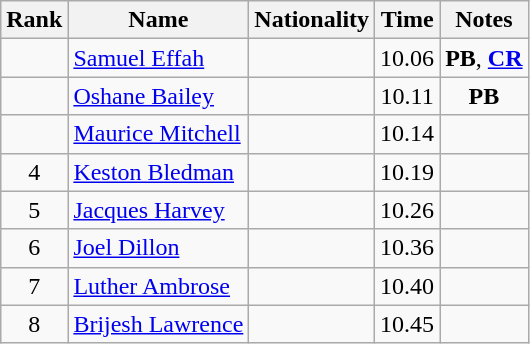<table class="wikitable sortable" style="text-align:center">
<tr>
<th>Rank</th>
<th>Name</th>
<th>Nationality</th>
<th>Time</th>
<th>Notes</th>
</tr>
<tr>
<td></td>
<td align=left><a href='#'>Samuel Effah</a></td>
<td align=left></td>
<td>10.06</td>
<td><strong>PB</strong>, <a href='#'><strong>CR</strong></a></td>
</tr>
<tr>
<td></td>
<td align=left><a href='#'>Oshane Bailey</a></td>
<td align=left></td>
<td>10.11</td>
<td><strong>PB</strong></td>
</tr>
<tr>
<td></td>
<td align=left><a href='#'>Maurice Mitchell</a></td>
<td align=left></td>
<td>10.14</td>
<td></td>
</tr>
<tr>
<td>4</td>
<td align=left><a href='#'>Keston Bledman</a></td>
<td align=left></td>
<td>10.19</td>
<td></td>
</tr>
<tr>
<td>5</td>
<td align=left><a href='#'>Jacques Harvey</a></td>
<td align=left></td>
<td>10.26</td>
<td></td>
</tr>
<tr>
<td>6</td>
<td align=left><a href='#'>Joel Dillon</a></td>
<td align=left></td>
<td>10.36</td>
<td></td>
</tr>
<tr>
<td>7</td>
<td align=left><a href='#'>Luther Ambrose</a></td>
<td align=left></td>
<td>10.40</td>
<td></td>
</tr>
<tr>
<td>8</td>
<td align=left><a href='#'>Brijesh Lawrence</a></td>
<td align=left></td>
<td>10.45</td>
<td></td>
</tr>
</table>
